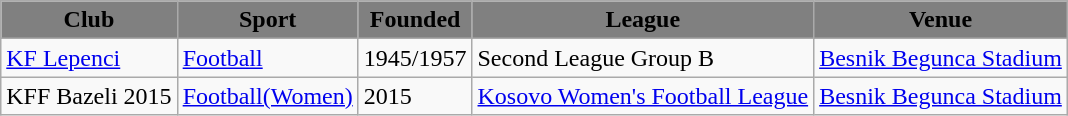<table class="wikitable">
<tr>
<th style="background:grey; color:black;">Club</th>
<th style="background:grey; color:black;">Sport</th>
<th style="background:grey; color:black;">Founded</th>
<th style="background:grey; color:black;">League</th>
<th style="background:grey; color:black;">Venue</th>
</tr>
<tr>
<td><a href='#'>KF Lepenci</a></td>
<td><a href='#'>Football</a></td>
<td>1945/1957</td>
<td>Second League Group B</td>
<td><a href='#'>Besnik Begunca Stadium</a></td>
</tr>
<tr>
<td>KFF Bazeli 2015</td>
<td><a href='#'>Football(Women)</a></td>
<td>2015</td>
<td><a href='#'>Kosovo Women's Football League</a></td>
<td><a href='#'>Besnik Begunca Stadium</a></td>
</tr>
</table>
